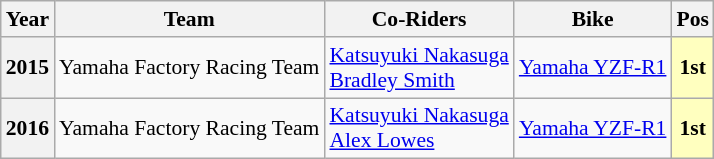<table class="wikitable" style="font-size:90%">
<tr>
<th>Year</th>
<th>Team</th>
<th>Co-Riders</th>
<th>Bike</th>
<th>Pos</th>
</tr>
<tr>
<th>2015</th>
<td align="left"> Yamaha Factory Racing Team</td>
<td align="left"> <a href='#'>Katsuyuki Nakasuga</a><br> <a href='#'>Bradley Smith</a></td>
<td align="left"><a href='#'>Yamaha YZF-R1</a></td>
<th style="background:#FFFFBF;">1st</th>
</tr>
<tr>
<th>2016</th>
<td align="left"> Yamaha Factory Racing Team</td>
<td align="left"> <a href='#'>Katsuyuki Nakasuga</a><br> <a href='#'>Alex Lowes</a></td>
<td align="left"><a href='#'>Yamaha YZF-R1</a></td>
<th style="background:#FFFFBF;">1st</th>
</tr>
</table>
